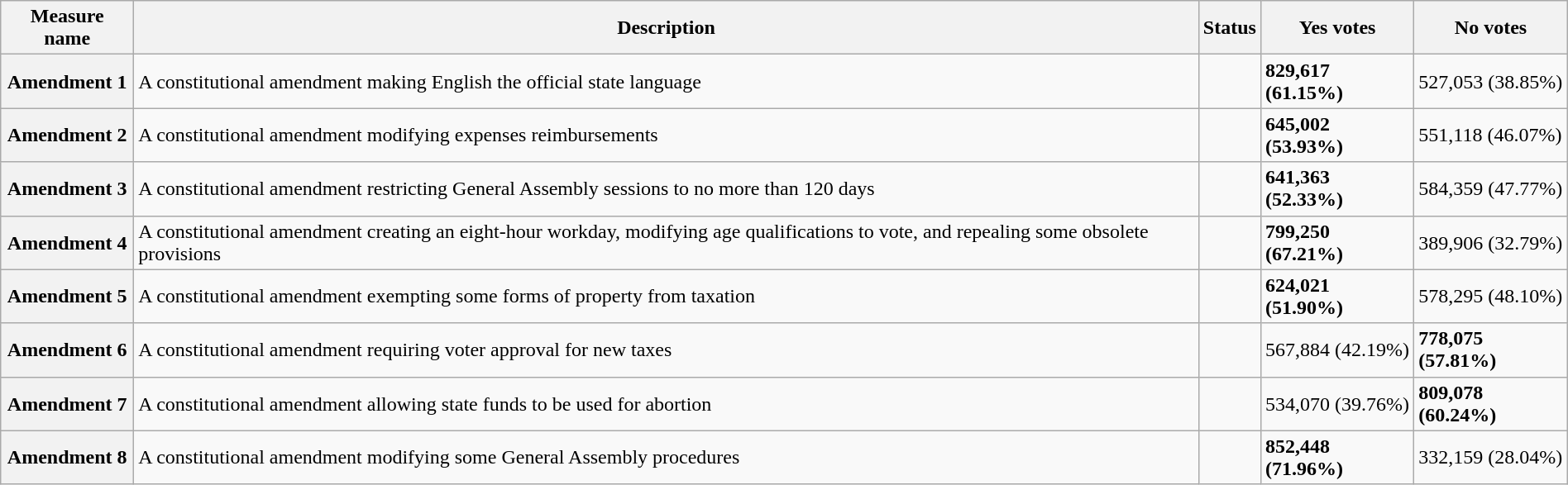<table class="wikitable sortable plainrowheaders" style="width:100%">
<tr>
<th scope="col">Measure name</th>
<th class="unsortable" scope="col">Description</th>
<th scope="col">Status</th>
<th scope="col">Yes votes</th>
<th scope="col">No votes</th>
</tr>
<tr>
<th scope="row">Amendment 1</th>
<td>A constitutional amendment making English the official state language</td>
<td></td>
<td><strong>829,617 (61.15%)</strong></td>
<td>527,053 (38.85%)</td>
</tr>
<tr>
<th scope="row">Amendment 2</th>
<td>A constitutional amendment modifying expenses reimbursements</td>
<td></td>
<td><strong>645,002 (53.93%)</strong></td>
<td>551,118 (46.07%)</td>
</tr>
<tr>
<th scope="row">Amendment 3</th>
<td>A constitutional amendment restricting General Assembly sessions to no more than 120 days</td>
<td></td>
<td><strong>641,363 (52.33%)</strong></td>
<td>584,359 (47.77%)</td>
</tr>
<tr>
<th scope="row">Amendment 4</th>
<td>A constitutional amendment creating an eight-hour workday, modifying age qualifications to vote, and repealing some obsolete provisions</td>
<td></td>
<td><strong>799,250 (67.21%)</strong></td>
<td>389,906 (32.79%)</td>
</tr>
<tr>
<th scope="row">Amendment 5</th>
<td>A constitutional amendment exempting some forms of property from taxation</td>
<td></td>
<td><strong>624,021 (51.90%)</strong></td>
<td>578,295 (48.10%)</td>
</tr>
<tr>
<th scope="row">Amendment 6</th>
<td>A constitutional amendment requiring voter approval for new taxes</td>
<td></td>
<td>567,884 (42.19%)</td>
<td><strong>778,075 (57.81%)</strong></td>
</tr>
<tr>
<th scope="row">Amendment 7</th>
<td>A constitutional amendment allowing state funds to be used for abortion</td>
<td></td>
<td>534,070 (39.76%)</td>
<td><strong>809,078 (60.24%)</strong></td>
</tr>
<tr>
<th scope="row">Amendment 8</th>
<td>A constitutional amendment modifying some General Assembly procedures</td>
<td></td>
<td><strong>852,448 (71.96%)</strong></td>
<td>332,159 (28.04%)</td>
</tr>
</table>
